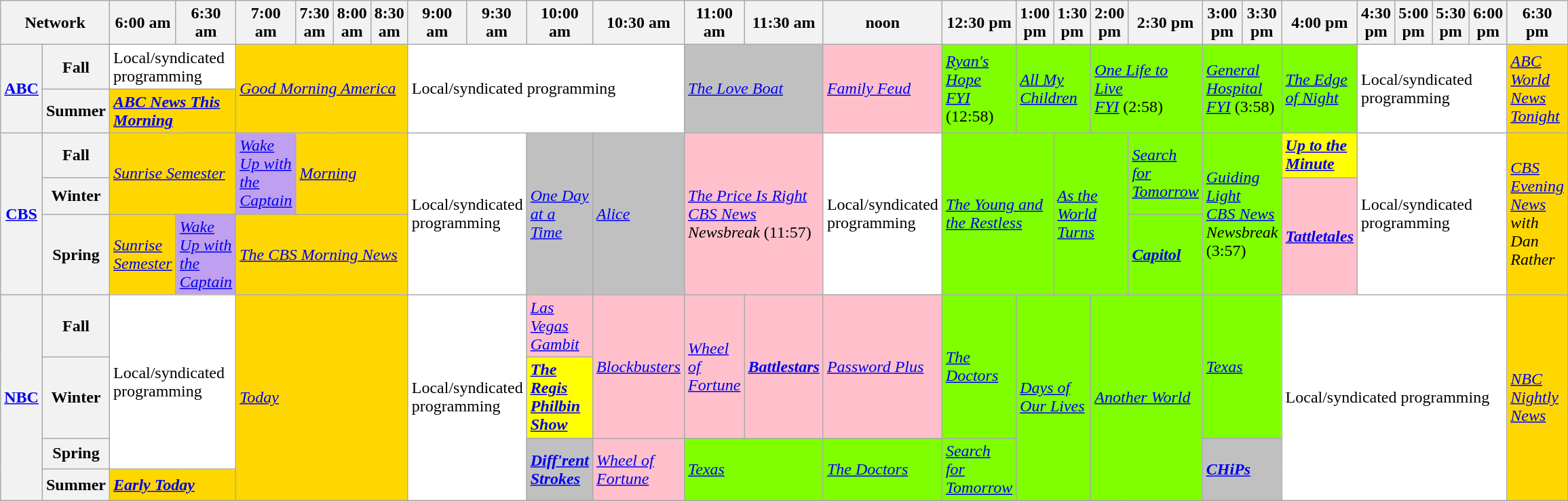<table class=wikitable>
<tr>
<th bgcolor="#C0C0C0" colspan="2">Network</th>
<th width="13%" bgcolor="#C0C0C0">6:00 am</th>
<th width="14%" bgcolor="#C0C0C0">6:30 am</th>
<th width="13%" bgcolor="#C0C0C0">7:00 am</th>
<th width="14%" bgcolor="#C0C0C0">7:30 am</th>
<th width="13%" bgcolor="#C0C0C0">8:00 am</th>
<th width="14%" bgcolor="#C0C0C0">8:30 am</th>
<th width="13%" bgcolor="#C0C0C0">9:00 am</th>
<th width="14%" bgcolor="#C0C0C0">9:30 am</th>
<th width="13%" bgcolor="#C0C0C0">10:00 am</th>
<th width="14%" bgcolor="#C0C0C0">10:30 am</th>
<th width="13%" bgcolor="#C0C0C0">11:00 am</th>
<th width="14%" bgcolor="#C0C0C0">11:30 am</th>
<th width="13%" bgcolor="#C0C0C0">noon</th>
<th width="14%" bgcolor="#C0C0C0">12:30 pm</th>
<th width="13%" bgcolor="#C0C0C0">1:00 pm</th>
<th width="14%" bgcolor="#C0C0C0">1:30 pm</th>
<th width="13%" bgcolor="#C0C0C0">2:00 pm</th>
<th width="14%" bgcolor="#C0C0C0">2:30 pm</th>
<th width="13%" bgcolor="#C0C0C0">3:00 pm</th>
<th width="14%" bgcolor="#C0C0C0">3:30 pm</th>
<th width="13%" bgcolor="#C0C0C0">4:00 pm</th>
<th width="14%" bgcolor="#C0C0C0">4:30 pm</th>
<th width="14%" bgcolor="#C0C0C0">5:00 pm</th>
<th width="14%" bgcolor="#C0C0C0">5:30 pm</th>
<th width="13%" bgcolor="#C0C0C0">6:00 pm</th>
<th width="13%" bgcolor="#C0C0C0">6:30 pm</th>
</tr>
<tr>
<th bgcolor="#C0C0C0" rowspan="2"><a href='#'>ABC</a></th>
<th>Fall</th>
<td bgcolor="white" rowspan="1"colspan="2">Local/syndicated programming</td>
<td bgcolor="gold" rowspan="2"colspan="4"><em><a href='#'>Good Morning America</a></em></td>
<td bgcolor="white" rowspan="2"colspan="4">Local/syndicated programming</td>
<td bgcolor="C0C0C0" rowspan="2"colspan="2"><em><a href='#'>The Love Boat</a></em></td>
<td bgcolor="pink" rowspan="2"><em><a href='#'>Family Feud</a></em></td>
<td bgcolor="chartreuse" rowspan="2"><em><a href='#'>Ryan's Hope</a></em><br><em><a href='#'>FYI</a></em> (12:58)</td>
<td bgcolor="chartreuse" rowspan="2"colspan="2"><em><a href='#'>All My Children</a></em></td>
<td bgcolor="chartreuse" rowspan="2"colspan="2"><em><a href='#'>One Life to Live</a></em><br><em><a href='#'>FYI</a></em> (2:58)</td>
<td bgcolor="chartreuse" rowspan="2"colspan="2"><em><a href='#'>General Hospital</a></em><br><em><a href='#'>FYI</a></em> (3:58)</td>
<td bgcolor="chartreuse" rowspan="2"><em><a href='#'>The Edge of Night</a></em></td>
<td bgcolor="white" rowspan="2"colspan="4">Local/syndicated programming</td>
<td bgcolor="gold" rowspan="2"colspan="1"><em><a href='#'>ABC World News Tonight</a></em></td>
</tr>
<tr>
<th>Summer</th>
<td bgcolor="gold" rowspan="1"colspan="2"><strong><em><a href='#'>ABC News This Morning</a></em></strong></td>
</tr>
<tr>
<th bgcolor="#C0C0C0" rowspan="3"><a href='#'>CBS</a></th>
<th>Fall</th>
<td bgcolor="gold"rowspan="2"colspan="2"><em><a href='#'>Sunrise Semester</a></em></td>
<td bgcolor="bf9fef" rowspan="2"><em><a href='#'>Wake Up with the Captain</a></em></td>
<td bgcolor="gold"rowspan="2"colspan="3"><em><a href='#'>Morning</a></em></td>
<td bgcolor="white"rowspan="3"colspan="2">Local/syndicated programming</td>
<td bgcolor="C0C0C0"rowspan="3"><em><a href='#'>One Day at a Time</a></em></td>
<td bgcolor="C0C0C0"rowspan="3"><em><a href='#'>Alice</a></em></td>
<td bgcolor="pink"rowspan="3"colspan="2"><em><a href='#'>The Price Is Right</a></em><br><em><a href='#'>CBS News</a> Newsbreak</em> (11:57)</td>
<td bgcolor="white"rowspan="3">Local/syndicated programming</td>
<td bgcolor="chartreuse"rowspan="3"colspan="2"><em><a href='#'>The Young and the Restless</a></em></td>
<td bgcolor="chartreuse"rowspan="3"colspan="2"><em><a href='#'>As the World Turns</a></em></td>
<td bgcolor="chartreuse" rowspan="2"><em><a href='#'>Search for Tomorrow</a></em></td>
<td bgcolor="chartreuse"rowspan="3"colspan="2"><em><a href='#'>Guiding Light</a></em><br><em><a href='#'>CBS News</a> Newsbreak</em> (3:57)</td>
<td bgcolor="yellow"rowspan="1"><strong><em><a href='#'>Up to the Minute</a></em></strong></td>
<td bgcolor="white"rowspan="3"colspan="4">Local/syndicated programming</td>
<td bgcolor="gold"rowspan="3"><em><a href='#'>CBS Evening News</a> with Dan Rather</em></td>
</tr>
<tr>
<th>Winter</th>
<td bgcolor="pink"rowspan="2"><strong><em><a href='#'>Tattletales</a></em></strong></td>
</tr>
<tr>
<th>Spring</th>
<td bgcolor="gold"rowspan="1"><em><a href='#'>Sunrise Semester</a></em></td>
<td bgcolor="bf9fef" rowspan="1"><em><a href='#'>Wake Up with the Captain</a></em></td>
<td bgcolor="gold"rowspan="1"colspan="4"><em><a href='#'>The CBS Morning News</a></em></td>
<td bgcolor="chartreuse"rowspan="1"><strong><em><a href='#'>Capitol</a></em></strong></td>
</tr>
<tr>
<th bgcolor="#C0C0C0" rowspan="4"><a href='#'>NBC</a></th>
<th>Fall</th>
<td bgcolor="white"rowspan="3"colspan="2">Local/syndicated programming</td>
<td bgcolor="gold" rowspan="4"colspan="4"><em><a href='#'>Today</a></em></td>
<td bgcolor="white" rowspan="4"colspan="2">Local/syndicated programming</td>
<td bgcolor="pink"rowspan="1"><em><a href='#'>Las Vegas Gambit</a></em></td>
<td bgcolor="pink"rowspan="2"><em><a href='#'>Blockbusters</a></em></td>
<td bgcolor="pink"rowspan="2"><em><a href='#'>Wheel of Fortune</a></em></td>
<td bgcolor="pink"rowspan="2"><strong><em><a href='#'>Battlestars</a></em></strong></td>
<td bgcolor="pink"rowspan="2"><em><a href='#'>Password Plus</a></em></td>
<td bgcolor="chartreuse"rowspan="2"><em><a href='#'>The Doctors</a></em></td>
<td bgcolor="chartreuse" rowspan="4"colspan="2"><em><a href='#'>Days of Our Lives</a></em></td>
<td bgcolor="chartreuse" rowspan="4"colspan="2"><em><a href='#'>Another World</a></em></td>
<td bgcolor="chartreuse" colspan="2"rowspan="2"><em><a href='#'>Texas</a></em></td>
<td bgcolor="white" rowspan="4"colspan="5">Local/syndicated programming</td>
<td bgcolor="gold"rowspan="4"><em><a href='#'>NBC Nightly News</a></em></td>
</tr>
<tr>
<th>Winter</th>
<td bgcolor="yellow"rowspan="1"><strong><em><a href='#'>The Regis Philbin Show</a></em></strong></td>
</tr>
<tr>
<th>Spring</th>
<td bgcolor="C0C0C0" rowspan="2"><strong><em><a href='#'>Diff'rent Strokes</a></em></strong></td>
<td bgcolor="pink"rowspan="2"><em><a href='#'>Wheel of Fortune</a></em></td>
<td bgcolor="chartreuse" rowspan="2"colspan="2"><em><a href='#'>Texas</a></em></td>
<td bgcolor="chartreuse"rowspan="2"><em><a href='#'>The Doctors</a></em></td>
<td bgcolor="chartreuse" rowspan="2"><em><a href='#'>Search for Tomorrow</a></em></td>
<td bgcolor="C0C0C0" rowspan="2"colspan="2"><strong><em><a href='#'>CHiPs</a></em></strong></td>
</tr>
<tr>
<th>Summer</th>
<td bgcolor="gold"rowspan="1"colspan="2"><strong><em><a href='#'>Early Today</a></em></strong></td>
</tr>
</table>
